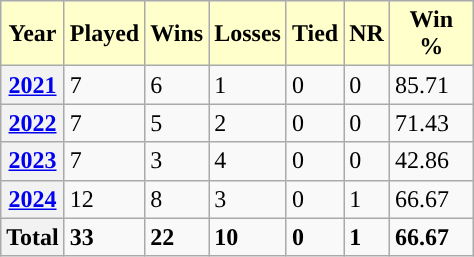<table class="wikitable" style="width:25%;">
<tr>
<th style="background:#ffc;">Year</th>
<th style="background:#ffc;">Played</th>
<th style="background:#ffc;">Wins</th>
<th style="background:#ffc;">Losses</th>
<th style="background:#ffc;">Tied</th>
<th style="background:#ffc;">NR</th>
<th style="background:#ffc;">Win %</th>
</tr>
<tr>
<th><a href='#'>2021</a></th>
<td>7</td>
<td>6</td>
<td>1</td>
<td>0</td>
<td>0</td>
<td>85.71</td>
</tr>
<tr>
<th><a href='#'>2022</a></th>
<td>7</td>
<td>5</td>
<td>2</td>
<td>0</td>
<td>0</td>
<td>71.43</td>
</tr>
<tr>
<th><a href='#'>2023</a></th>
<td>7</td>
<td>3</td>
<td>4</td>
<td>0</td>
<td>0</td>
<td>42.86</td>
</tr>
<tr>
<th><a href='#'>2024</a></th>
<td>12</td>
<td>8</td>
<td>3</td>
<td>0</td>
<td>1</td>
<td>66.67</td>
</tr>
<tr>
<th>Total</th>
<td><strong>33</strong></td>
<td><strong>22</strong></td>
<td><strong>10</strong></td>
<td><strong>0</strong></td>
<td><strong>1</strong></td>
<td><strong>66.67</strong></td>
</tr>
</table>
